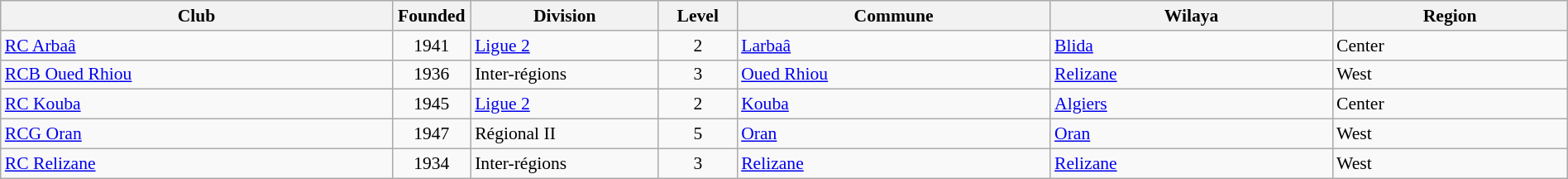<table class="wikitable sortable" width=100% style="font-size:90%">
<tr>
<th width=25%>Club</th>
<th width=5%>Founded</th>
<th width=12%>Division</th>
<th width=5%>Level</th>
<th width=20%>Commune</th>
<th width=18%>Wilaya</th>
<th width=18%>Region</th>
</tr>
<tr>
<td><a href='#'>RC Arbaâ</a></td>
<td align=center>1941</td>
<td><a href='#'>Ligue 2</a></td>
<td align=center>2</td>
<td><a href='#'>Larbaâ</a></td>
<td><a href='#'>Blida</a></td>
<td>Center</td>
</tr>
<tr>
<td><a href='#'>RCB Oued Rhiou</a></td>
<td align=center>1936</td>
<td>Inter-régions</td>
<td align=center>3</td>
<td><a href='#'>Oued Rhiou</a></td>
<td><a href='#'>Relizane</a></td>
<td>West</td>
</tr>
<tr>
<td><a href='#'>RC Kouba</a></td>
<td align=center>1945</td>
<td><a href='#'>Ligue 2</a></td>
<td align=center>2</td>
<td><a href='#'>Kouba</a></td>
<td><a href='#'>Algiers</a></td>
<td>Center</td>
</tr>
<tr>
<td><a href='#'>RCG Oran</a></td>
<td align=center>1947</td>
<td>Régional II</td>
<td align=center>5</td>
<td><a href='#'>Oran</a></td>
<td><a href='#'>Oran</a></td>
<td>West</td>
</tr>
<tr>
<td><a href='#'>RC Relizane</a></td>
<td align=center>1934</td>
<td>Inter-régions</td>
<td align=center>3</td>
<td><a href='#'>Relizane</a></td>
<td><a href='#'>Relizane</a></td>
<td>West</td>
</tr>
</table>
